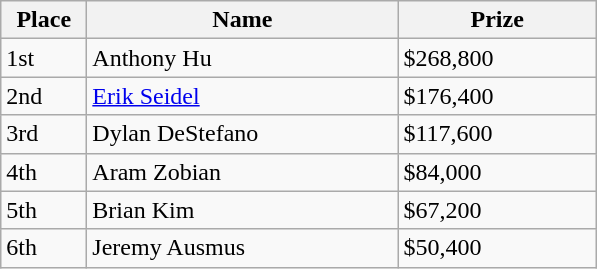<table class="wikitable">
<tr>
<th width="50">Place</th>
<th width="200">Name</th>
<th width="125">Prize</th>
</tr>
<tr>
<td>1st</td>
<td> Anthony Hu</td>
<td>$268,800</td>
</tr>
<tr>
<td>2nd</td>
<td> <a href='#'>Erik Seidel</a></td>
<td>$176,400</td>
</tr>
<tr>
<td>3rd</td>
<td> Dylan DeStefano</td>
<td>$117,600</td>
</tr>
<tr>
<td>4th</td>
<td> Aram Zobian</td>
<td>$84,000</td>
</tr>
<tr>
<td>5th</td>
<td> Brian Kim</td>
<td>$67,200</td>
</tr>
<tr>
<td>6th</td>
<td> Jeremy Ausmus</td>
<td>$50,400</td>
</tr>
</table>
